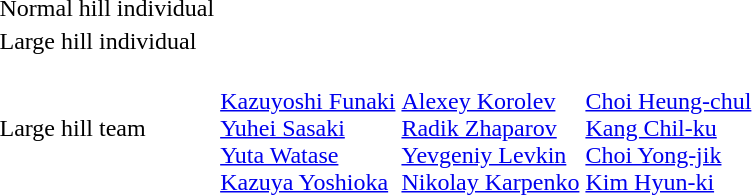<table>
<tr>
<td>Normal hill individual<br></td>
<td></td>
<td></td>
<td></td>
</tr>
<tr>
<td>Large hill individual<br></td>
<td></td>
<td></td>
<td></td>
</tr>
<tr>
<td>Large hill team<br></td>
<td><br><a href='#'>Kazuyoshi Funaki</a><br><a href='#'>Yuhei Sasaki</a><br><a href='#'>Yuta Watase</a><br><a href='#'>Kazuya Yoshioka</a></td>
<td><br><a href='#'>Alexey Korolev</a><br><a href='#'>Radik Zhaparov</a><br><a href='#'>Yevgeniy Levkin</a><br><a href='#'>Nikolay Karpenko</a></td>
<td><br><a href='#'>Choi Heung-chul</a><br><a href='#'>Kang Chil-ku</a><br><a href='#'>Choi Yong-jik</a><br><a href='#'>Kim Hyun-ki</a></td>
</tr>
</table>
